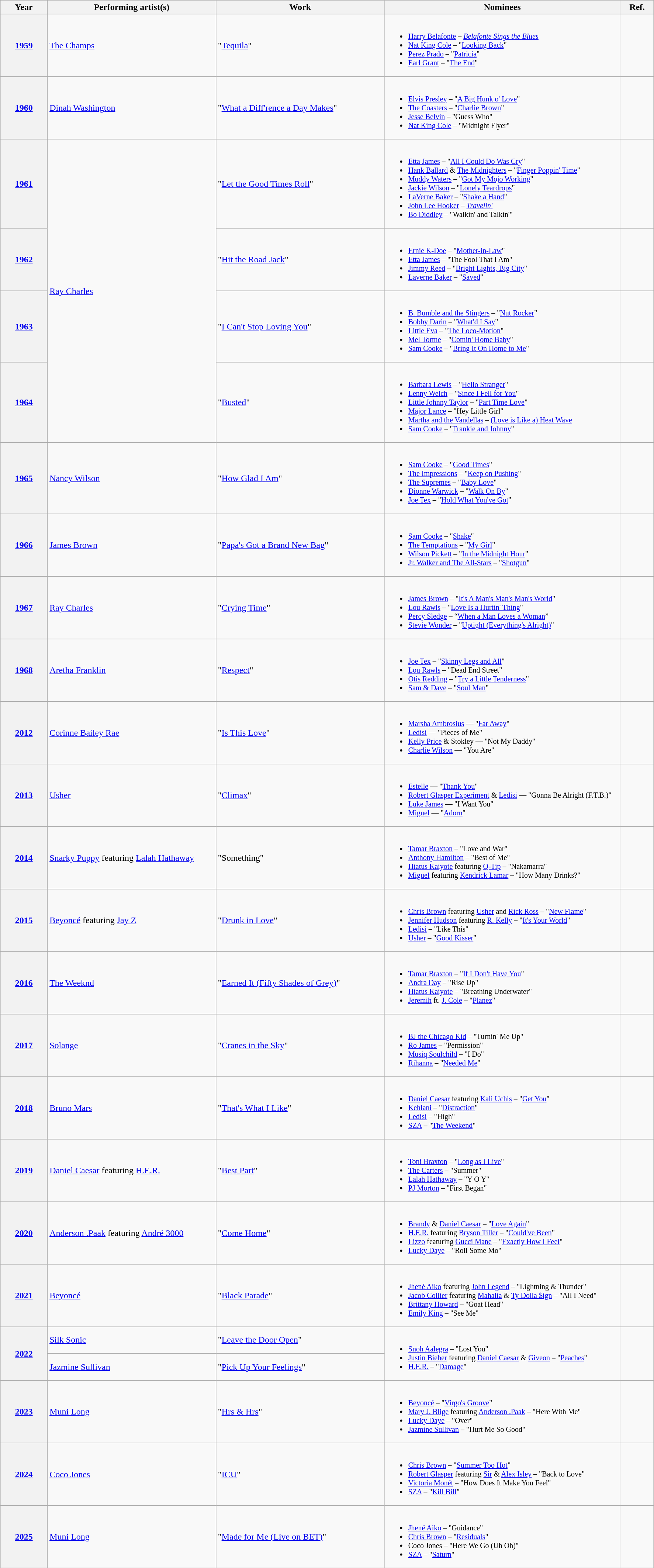<table class="wikitable">
<tr>
<th width="7%">Year</th>
<th width="25%">Performing artist(s)</th>
<th width="25%">Work</th>
<th width="35%" class=unsortable>Nominees</th>
<th width="5%" class=unsortable>Ref.</th>
</tr>
<tr>
<th scope="row" style="text-align:center;"><a href='#'>1959</a></th>
<td><a href='#'>The Champs</a></td>
<td>"<a href='#'>Tequila</a>"</td>
<td style="font-size:smaller"><br><ul><li><a href='#'>Harry Belafonte</a> – <em><a href='#'>Belafonte Sings the Blues</a></em></li><li><a href='#'>Nat King Cole</a> – "<a href='#'>Looking Back</a>"</li><li><a href='#'>Perez Prado</a> – "<a href='#'>Patricia</a>"</li><li><a href='#'>Earl Grant</a> – "<a href='#'>The End</a>"</li></ul></td>
<td style="text-align:center;"></td>
</tr>
<tr>
<th scope="row" style="text-align:center;"><a href='#'>1960</a></th>
<td><a href='#'>Dinah Washington</a></td>
<td>"<a href='#'>What a Diff'rence a Day Makes</a>"</td>
<td style="font-size:smaller"><br><ul><li><a href='#'>Elvis Presley</a> – "<a href='#'>A Big Hunk o' Love</a>"</li><li><a href='#'>The Coasters</a> – "<a href='#'>Charlie Brown</a>"</li><li><a href='#'>Jesse Belvin</a> – "Guess Who"</li><li><a href='#'>Nat King Cole</a> – "Midnight Flyer"</li></ul></td>
<td style="text-align:center;"></td>
</tr>
<tr>
<th scope="row" style="text-align:center;"><a href='#'>1961</a></th>
<td rowspan=4><a href='#'>Ray Charles</a></td>
<td>"<a href='#'>Let the Good Times Roll</a>"</td>
<td style="font-size:smaller"><br><ul><li><a href='#'>Etta James</a> – "<a href='#'>All I Could Do Was Cry</a>"</li><li><a href='#'>Hank Ballard</a> & <a href='#'>The Midnighters</a> – "<a href='#'>Finger Poppin' Time</a>"</li><li><a href='#'>Muddy Waters</a> – "<a href='#'>Got My Mojo Working</a>"</li><li><a href='#'>Jackie Wilson</a> – "<a href='#'>Lonely Teardrops</a>"</li><li><a href='#'>LaVerne Baker</a> – "<a href='#'>Shake a Hand</a>"</li><li><a href='#'>John Lee Hooker</a> – <em><a href='#'>Travelin'</a></em></li><li><a href='#'>Bo Diddley</a> – "Walkin' and Talkin'"</li></ul></td>
<td style="text-align:center;"></td>
</tr>
<tr>
<th scope="row" style="text-align:center;"><a href='#'>1962</a></th>
<td>"<a href='#'>Hit the Road Jack</a>"</td>
<td style="font-size:smaller"><br><ul><li><a href='#'>Ernie K-Doe</a> – "<a href='#'>Mother-in-Law</a>"</li><li><a href='#'>Etta James</a> – "The Fool That I Am"</li><li><a href='#'>Jimmy Reed</a> – "<a href='#'>Bright Lights, Big City</a>"</li><li><a href='#'>Laverne Baker</a> – "<a href='#'>Saved</a>"</li></ul></td>
<td style="text-align:center;"></td>
</tr>
<tr>
<th scope="row" style="text-align:center;"><a href='#'>1963</a></th>
<td>"<a href='#'>I Can't Stop Loving You</a>"</td>
<td style="font-size:smaller"><br><ul><li><a href='#'>B. Bumble and the Stingers</a> – "<a href='#'>Nut Rocker</a>"</li><li><a href='#'>Bobby Darin</a> – "<a href='#'>What'd I Say</a>"</li><li><a href='#'>Little Eva</a> – "<a href='#'>The Loco-Motion</a>"</li><li><a href='#'>Mel Torme</a> – "<a href='#'>Comin' Home Baby</a>"</li><li><a href='#'>Sam Cooke</a> – "<a href='#'>Bring It On Home to Me</a>"</li></ul></td>
<td style="text-align:center;"></td>
</tr>
<tr>
<th scope="row" style="text-align:center;"><a href='#'>1964</a></th>
<td>"<a href='#'>Busted</a>"</td>
<td style="font-size:smaller"><br><ul><li><a href='#'>Barbara Lewis</a> – "<a href='#'>Hello Stranger</a>"</li><li><a href='#'>Lenny Welch</a> – "<a href='#'>Since I Fell for You</a>"</li><li><a href='#'>Little Johnny Taylor</a> – "<a href='#'>Part Time Love</a>"</li><li><a href='#'>Major Lance</a> – "Hey Little Girl"</li><li><a href='#'>Martha and the Vandellas</a> – <a href='#'>(Love is Like a) Heat Wave</a></li><li><a href='#'>Sam Cooke</a> – "<a href='#'>Frankie and Johnny</a>"</li></ul></td>
<td style="text-align:center;"></td>
</tr>
<tr>
<th scope="row" style="text-align:center;"><a href='#'>1965</a></th>
<td><a href='#'>Nancy Wilson</a></td>
<td>"<a href='#'>How Glad I Am</a>"</td>
<td style="font-size:smaller"><br><ul><li><a href='#'>Sam Cooke</a> – "<a href='#'>Good Times</a>"</li><li><a href='#'>The Impressions</a> – "<a href='#'>Keep on Pushing</a>"</li><li><a href='#'>The Supremes</a> – "<a href='#'>Baby Love</a>"</li><li><a href='#'>Dionne Warwick</a> – "<a href='#'>Walk On By</a>"</li><li><a href='#'>Joe Tex</a> – "<a href='#'>Hold What You've Got</a>"</li></ul></td>
<td style="text-align:center;"></td>
</tr>
<tr>
<th scope="row" style="text-align:center;"><a href='#'>1966</a></th>
<td><a href='#'>James Brown</a></td>
<td>"<a href='#'>Papa's Got a Brand New Bag</a>"</td>
<td style="font-size:smaller"><br><ul><li><a href='#'>Sam Cooke</a> – "<a href='#'>Shake</a>"</li><li><a href='#'>The Temptations</a> – "<a href='#'>My Girl</a>"</li><li><a href='#'>Wilson Pickett</a> – "<a href='#'>In the Midnight Hour</a>"</li><li><a href='#'>Jr. Walker and The All-Stars</a> – "<a href='#'>Shotgun</a>"</li></ul></td>
<td style="text-align:center;"></td>
</tr>
<tr>
<th scope="row" style="text-align:center;"><a href='#'>1967</a></th>
<td><a href='#'>Ray Charles</a></td>
<td>"<a href='#'>Crying Time</a>"</td>
<td style="font-size:smaller"><br><ul><li><a href='#'>James Brown</a> – "<a href='#'>It's A Man's Man's Man's World</a>"</li><li><a href='#'>Lou Rawls</a> – "<a href='#'>Love Is a Hurtin' Thing</a>"</li><li><a href='#'>Percy Sledge</a> – “<a href='#'>When a Man Loves a Woman</a>”</li><li><a href='#'>Stevie Wonder</a> – "<a href='#'>Uptight (Everything's Alright)</a>"</li></ul></td>
<td style="text-align:center;"></td>
</tr>
<tr>
<th scope="row" style="text-align:center;"><a href='#'>1968</a></th>
<td><a href='#'>Aretha Franklin</a></td>
<td>"<a href='#'>Respect</a>"</td>
<td style="font-size:smaller"><br><ul><li><a href='#'>Joe Tex</a> – "<a href='#'>Skinny Legs and All</a>"</li><li><a href='#'>Lou Rawls</a> – "Dead End Street"</li><li><a href='#'>Otis Redding</a> – "<a href='#'>Try a Little Tenderness</a>"</li><li><a href='#'>Sam & Dave</a> – "<a href='#'>Soul Man</a>"</li></ul></td>
<td style="text-align:center;"></td>
</tr>
<tr>
</tr>
<tr>
<th scope="row" style="text-align:center;"><a href='#'>2012</a></th>
<td><a href='#'>Corinne Bailey Rae</a></td>
<td>"<a href='#'>Is This Love</a>"</td>
<td style="font-size:smaller"><br><ul><li><a href='#'>Marsha Ambrosius</a> — "<a href='#'>Far Away</a>"</li><li><a href='#'>Ledisi</a> — "Pieces of Me"</li><li><a href='#'>Kelly Price</a> & Stokley — "Not My Daddy"</li><li><a href='#'>Charlie Wilson</a> — "You Are"</li></ul></td>
<td style="text-align:center;"></td>
</tr>
<tr>
<th scope="row" style="text-align:center;"><a href='#'>2013</a></th>
<td><a href='#'>Usher</a></td>
<td>"<a href='#'>Climax</a>"</td>
<td style="font-size:smaller"><br><ul><li><a href='#'>Estelle</a> — "<a href='#'>Thank You</a>"</li><li><a href='#'>Robert Glasper Experiment</a> & <a href='#'>Ledisi</a> — "Gonna Be Alright (F.T.B.)"</li><li><a href='#'>Luke James</a> — "I Want You"</li><li><a href='#'>Miguel</a> — "<a href='#'>Adorn</a>"</li></ul></td>
<td style="text-align:center;"></td>
</tr>
<tr>
<th scope="row" style="text-align:center;"><a href='#'>2014</a></th>
<td><a href='#'>Snarky Puppy</a> featuring <a href='#'>Lalah Hathaway</a></td>
<td>"Something"</td>
<td style="font-size:smaller"><br><ul><li><a href='#'>Tamar Braxton</a> – "Love and War"</li><li><a href='#'>Anthony Hamilton</a> – "Best of Me"</li><li><a href='#'>Hiatus Kaiyote</a> featuring <a href='#'>Q-Tip</a> – "Nakamarra"</li><li><a href='#'>Miguel</a> featuring <a href='#'>Kendrick Lamar</a> – "How Many Drinks?"</li></ul></td>
<td style="text-align:center;"></td>
</tr>
<tr>
<th scope="row" style="text-align:center;"><a href='#'>2015</a></th>
<td><a href='#'>Beyoncé</a> featuring <a href='#'>Jay Z</a></td>
<td>"<a href='#'>Drunk in Love</a>"</td>
<td style="font-size:smaller"><br><ul><li><a href='#'>Chris Brown</a> featuring <a href='#'>Usher</a> and <a href='#'>Rick Ross</a> – "<a href='#'>New Flame</a>"</li><li><a href='#'>Jennifer Hudson</a> featuring <a href='#'>R. Kelly</a> – "<a href='#'>It's Your World</a>"</li><li><a href='#'>Ledisi</a> – "Like This"</li><li><a href='#'>Usher</a> – "<a href='#'>Good Kisser</a>"</li></ul></td>
<td style="text-align:center;"></td>
</tr>
<tr>
<th scope="row" style="text-align:center;"><a href='#'>2016</a></th>
<td><a href='#'>The Weeknd</a></td>
<td>"<a href='#'>Earned It (Fifty Shades of Grey)</a>"</td>
<td style="font-size:smaller"><br><ul><li><a href='#'>Tamar Braxton</a> – "<a href='#'>If I Don't Have You</a>"</li><li><a href='#'>Andra Day</a> – "Rise Up"</li><li><a href='#'>Hiatus Kaiyote</a> – "Breathing Underwater"</li><li><a href='#'>Jeremih</a> ft. <a href='#'>J. Cole</a> – "<a href='#'>Planez</a>"</li></ul></td>
<td style="text-align:center;"></td>
</tr>
<tr>
<th scope="row" style="text-align:center;"><a href='#'>2017</a></th>
<td><a href='#'>Solange</a></td>
<td>"<a href='#'>Cranes in the Sky</a>"</td>
<td style="font-size:smaller"><br><ul><li><a href='#'>BJ the Chicago Kid</a> – "Turnin' Me Up"</li><li><a href='#'>Ro James</a> – "Permission"</li><li><a href='#'>Musiq Soulchild</a> – "I Do"</li><li><a href='#'>Rihanna</a> – "<a href='#'>Needed Me</a>"</li></ul></td>
<td style="text-align:center;"></td>
</tr>
<tr>
<th scope="row" style="text-align:center;"><a href='#'>2018</a></th>
<td><a href='#'>Bruno Mars</a></td>
<td>"<a href='#'>That's What I Like</a>"</td>
<td style="font-size:smaller"><br><ul><li><a href='#'>Daniel Caesar</a> featuring <a href='#'>Kali Uchis</a> – "<a href='#'>Get You</a>"</li><li><a href='#'>Kehlani</a> – "<a href='#'>Distraction</a>"</li><li><a href='#'>Ledisi</a> – "High"</li><li><a href='#'>SZA</a> – "<a href='#'>The Weekend</a>"</li></ul></td>
<td style="text-align:center;"></td>
</tr>
<tr>
<th scope="row" style="text-align:center;"><a href='#'>2019</a></th>
<td><a href='#'>Daniel Caesar</a> featuring <a href='#'>H.E.R.</a></td>
<td>"<a href='#'>Best Part</a>"</td>
<td style="font-size:smaller"><br><ul><li><a href='#'>Toni Braxton</a> – "<a href='#'>Long as I Live</a>"</li><li><a href='#'>The Carters</a> – "Summer"</li><li><a href='#'>Lalah Hathaway</a> – "Y O Y"</li><li><a href='#'>PJ Morton</a> – "First Began"</li></ul></td>
<td style="text-align:center;"></td>
</tr>
<tr>
<th scope="row" style="text-align:center;"><a href='#'>2020</a></th>
<td><a href='#'>Anderson .Paak</a> featuring <a href='#'>André 3000</a></td>
<td>"<a href='#'>Come Home</a>"</td>
<td style="font-size:smaller"><br><ul><li><a href='#'>Brandy</a> & <a href='#'>Daniel Caesar</a> – "<a href='#'>Love Again</a>"</li><li><a href='#'>H.E.R.</a> featuring <a href='#'>Bryson Tiller</a> – "<a href='#'>Could've Been</a>"</li><li><a href='#'>Lizzo</a> featuring <a href='#'>Gucci Mane</a> – "<a href='#'>Exactly How I Feel</a>"</li><li><a href='#'>Lucky Daye</a> – "Roll Some Mo"</li></ul></td>
<td style="text-align:center;"></td>
</tr>
<tr>
<th scope="row" style="text-align:center;"><a href='#'>2021</a></th>
<td><a href='#'>Beyoncé</a></td>
<td>"<a href='#'>Black Parade</a>"</td>
<td style="font-size:smaller"><br><ul><li><a href='#'>Jhené Aiko</a> featuring <a href='#'>John Legend</a> – "Lightning & Thunder"</li><li><a href='#'>Jacob Collier</a> featuring <a href='#'>Mahalia</a> & <a href='#'>Ty Dolla $ign</a> – "All I Need"</li><li><a href='#'>Brittany Howard</a> – "Goat Head"</li><li><a href='#'>Emily King</a> – "See Me"</li></ul></td>
<td style="text-align:center;"></td>
</tr>
<tr>
<th rowspan="2" scope="row" style="text-align:center;"><a href='#'>2022</a></th>
<td><a href='#'>Silk Sonic</a></td>
<td>"<a href='#'>Leave the Door Open</a>"</td>
<td rowspan="2" style="font-size:smaller"><br><ul><li><a href='#'>Snoh Aalegra</a> – "Lost You"</li><li><a href='#'>Justin Bieber</a> featuring <a href='#'>Daniel Caesar</a> & <a href='#'>Giveon</a> – "<a href='#'>Peaches</a>"</li><li><a href='#'>H.E.R.</a> – "<a href='#'>Damage</a>"</li></ul></td>
<td rowspan="2" style="text-align:center;"></td>
</tr>
<tr>
<td><a href='#'>Jazmine Sullivan</a></td>
<td>"<a href='#'>Pick Up Your Feelings</a>"</td>
</tr>
<tr>
<th scope="row" style="text-align:center;"><a href='#'>2023</a></th>
<td><a href='#'>Muni Long</a></td>
<td>"<a href='#'>Hrs & Hrs</a>"</td>
<td style="font-size:smaller"><br><ul><li><a href='#'>Beyoncé</a> – "<a href='#'>Virgo's Groove</a>"</li><li><a href='#'>Mary J. Blige</a> featuring <a href='#'>Anderson .Paak</a> – "Here With Me"</li><li><a href='#'>Lucky Daye</a> – "Over"</li><li><a href='#'>Jazmine Sullivan</a> – "Hurt Me So Good"</li></ul></td>
<td style="text-align:center;"></td>
</tr>
<tr>
<th scope="row" style="text-align:center;"><a href='#'>2024</a></th>
<td><a href='#'>Coco Jones</a></td>
<td>"<a href='#'>ICU</a>"</td>
<td style="font-size:smaller"><br><ul><li><a href='#'>Chris Brown</a> – "<a href='#'>Summer Too Hot</a>"</li><li><a href='#'>Robert Glasper</a> featuring <a href='#'>Sir</a> & <a href='#'>Alex Isley</a> – "Back to Love"</li><li><a href='#'>Victoria Monét</a> – "How Does It Make You Feel"</li><li><a href='#'>SZA</a> – "<a href='#'>Kill Bill</a>"</li></ul></td>
<td style="text-align:center;"></td>
</tr>
<tr>
<th scope="row" style="text-align:center;"><a href='#'>2025</a></th>
<td><a href='#'>Muni Long</a></td>
<td>"<a href='#'>Made for Me (Live on BET)</a>"</td>
<td style="font-size:smaller"><br><ul><li><a href='#'>Jhené Aiko</a> – "Guidance"</li><li><a href='#'>Chris Brown</a> – "<a href='#'>Residuals</a>"</li><li>Coco Jones – "Here We Go (Uh Oh)"</li><li><a href='#'>SZA</a> – "<a href='#'>Saturn</a>"</li></ul></td>
<td style="text-align:center;"></td>
</tr>
<tr>
</tr>
</table>
